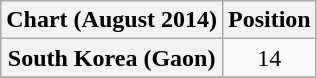<table class="wikitable plainrowheaders" style="text-align:center">
<tr>
<th scope="col">Chart (August 2014)</th>
<th scope="col">Position</th>
</tr>
<tr>
<th scope="row">South Korea (Gaon)</th>
<td>14</td>
</tr>
<tr>
</tr>
</table>
